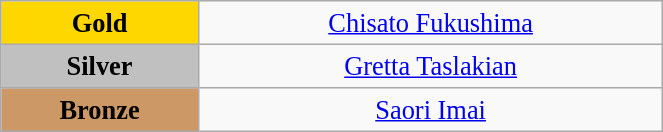<table class="wikitable" style=" text-align:center; font-size:110%;" width="35%">
<tr>
<td bgcolor="gold"><strong>Gold</strong></td>
<td><a href='#'>Chisato Fukushima</a><br></td>
</tr>
<tr>
<td bgcolor="silver"><strong>Silver</strong></td>
<td><a href='#'>Gretta Taslakian</a><br></td>
</tr>
<tr>
<td bgcolor="CC9966"><strong>Bronze</strong></td>
<td><a href='#'>Saori Imai</a><br></td>
</tr>
</table>
